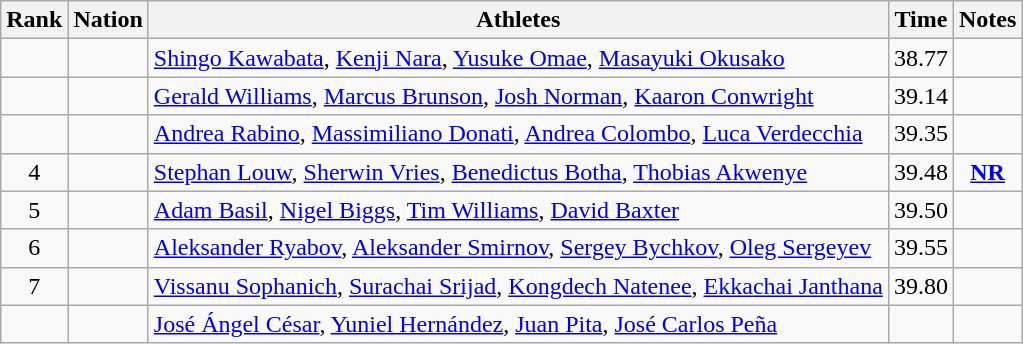<table class="wikitable sortable" style="text-align:center">
<tr>
<th>Rank</th>
<th>Nation</th>
<th>Athletes</th>
<th>Time</th>
<th>Notes</th>
</tr>
<tr>
<td></td>
<td align=left></td>
<td align=left><a href='#'>Shingo Kawabata</a>, <a href='#'>Kenji Nara</a>, <a href='#'>Yusuke Omae</a>, <a href='#'>Masayuki Okusako</a></td>
<td>38.77</td>
<td></td>
</tr>
<tr>
<td></td>
<td align=left></td>
<td align=left><a href='#'>Gerald Williams</a>, <a href='#'>Marcus Brunson</a>, <a href='#'>Josh Norman</a>, <a href='#'>Kaaron Conwright</a></td>
<td>39.14</td>
<td></td>
</tr>
<tr>
<td></td>
<td align=left></td>
<td align=left><a href='#'>Andrea Rabino</a>, <a href='#'>Massimiliano Donati</a>, <a href='#'>Andrea Colombo</a>, <a href='#'>Luca Verdecchia</a></td>
<td>39.35</td>
<td></td>
</tr>
<tr>
<td>4</td>
<td align=left></td>
<td align=left><a href='#'>Stephan Louw</a>, <a href='#'>Sherwin Vries</a>, <a href='#'>Benedictus Botha</a>, <a href='#'>Thobias Akwenye</a></td>
<td>39.48</td>
<td><strong><a href='#'>NR</a></strong></td>
</tr>
<tr>
<td>5</td>
<td align=left></td>
<td align=left><a href='#'>Adam Basil</a>, <a href='#'>Nigel Biggs</a>, <a href='#'>Tim Williams</a>, <a href='#'>David Baxter</a></td>
<td>39.50</td>
<td></td>
</tr>
<tr>
<td>6</td>
<td align=left></td>
<td align=left><a href='#'>Aleksander Ryabov</a>, <a href='#'>Aleksander Smirnov</a>, <a href='#'>Sergey Bychkov</a>, <a href='#'>Oleg Sergeyev</a></td>
<td>39.55</td>
<td></td>
</tr>
<tr>
<td>7</td>
<td align=left></td>
<td align=left><a href='#'>Vissanu Sophanich</a>, <a href='#'>Surachai Srijad</a>, <a href='#'>Kongdech Natenee</a>, <a href='#'>Ekkachai Janthana</a></td>
<td>39.80</td>
<td></td>
</tr>
<tr>
<td></td>
<td align=left></td>
<td align=left><a href='#'>José Ángel César</a>, <a href='#'>Yuniel Hernández</a>, <a href='#'>Juan Pita</a>, <a href='#'>José Carlos Peña</a></td>
<td></td>
<td></td>
</tr>
</table>
